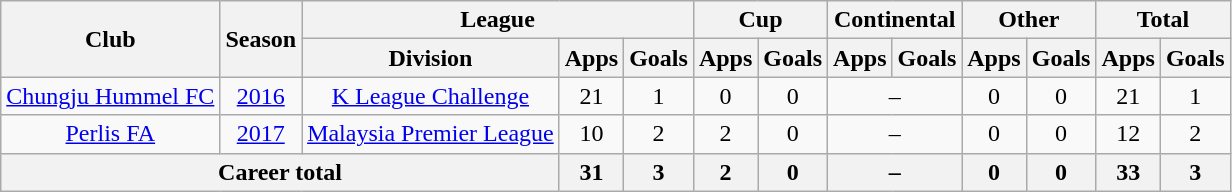<table class="wikitable" style="text-align: center">
<tr>
<th rowspan="2">Club</th>
<th rowspan="2">Season</th>
<th colspan="3">League</th>
<th colspan="2">Cup</th>
<th colspan="2">Continental</th>
<th colspan="2">Other</th>
<th colspan="2">Total</th>
</tr>
<tr>
<th>Division</th>
<th>Apps</th>
<th>Goals</th>
<th>Apps</th>
<th>Goals</th>
<th>Apps</th>
<th>Goals</th>
<th>Apps</th>
<th>Goals</th>
<th>Apps</th>
<th>Goals</th>
</tr>
<tr>
<td><a href='#'>Chungju Hummel FC</a></td>
<td><a href='#'>2016</a></td>
<td><a href='#'>K League Challenge</a></td>
<td>21</td>
<td>1</td>
<td>0</td>
<td>0</td>
<td colspan="2">–</td>
<td>0</td>
<td>0</td>
<td>21</td>
<td>1</td>
</tr>
<tr>
<td><a href='#'>Perlis FA</a></td>
<td><a href='#'>2017</a></td>
<td><a href='#'>Malaysia Premier League</a></td>
<td>10</td>
<td>2</td>
<td>2</td>
<td>0</td>
<td colspan="2">–</td>
<td>0</td>
<td>0</td>
<td>12</td>
<td>2</td>
</tr>
<tr>
<th colspan=3>Career total</th>
<th>31</th>
<th>3</th>
<th>2</th>
<th>0</th>
<th colspan="2">–</th>
<th>0</th>
<th>0</th>
<th>33</th>
<th>3</th>
</tr>
</table>
